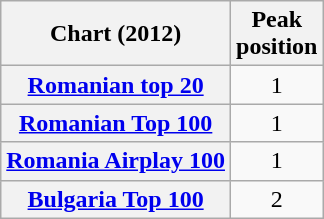<table class="wikitable plainrowheaders" style="text-align:center">
<tr>
<th>Chart (2012)</th>
<th>Peak<br>position</th>
</tr>
<tr>
<th scope="row"><a href='#'>Romanian top 20</a></th>
<td>1</td>
</tr>
<tr>
<th scope="row"><a href='#'>Romanian Top 100</a></th>
<td>1</td>
</tr>
<tr>
<th scope="row"><a href='#'>Romania Airplay 100</a></th>
<td>1</td>
</tr>
<tr>
<th scope="row"><a href='#'>Bulgaria Top 100</a></th>
<td>2</td>
</tr>
</table>
